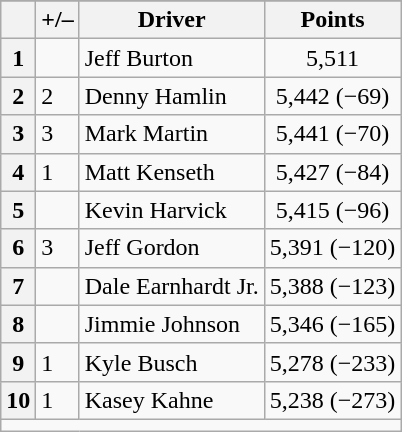<table class="wikitable">
<tr>
</tr>
<tr>
<th scope="col"></th>
<th scope="col">+/–</th>
<th scope="col">Driver</th>
<th scope="col">Points</th>
</tr>
<tr>
<th scope="row">1</th>
<td align="left"></td>
<td>Jeff Burton</td>
<td style="text-align:center;">5,511</td>
</tr>
<tr>
<th scope="row">2</th>
<td align="left"> 2</td>
<td>Denny Hamlin</td>
<td style="text-align:center;">5,442 (−69)</td>
</tr>
<tr>
<th scope="row">3</th>
<td align="left"> 3</td>
<td>Mark Martin</td>
<td style="text-align:center;">5,441 (−70)</td>
</tr>
<tr>
<th scope="row">4</th>
<td align="left"> 1</td>
<td>Matt Kenseth</td>
<td style="text-align:center;">5,427 (−84)</td>
</tr>
<tr>
<th scope="row">5</th>
<td align="left"></td>
<td>Kevin Harvick</td>
<td style="text-align:center;">5,415 (−96)</td>
</tr>
<tr>
<th scope="row">6</th>
<td align="left"> 3</td>
<td>Jeff Gordon</td>
<td style="text-align:center;">5,391 (−120)</td>
</tr>
<tr>
<th scope="row">7</th>
<td align="left"></td>
<td>Dale Earnhardt Jr.</td>
<td style="text-align:center;">5,388 (−123)</td>
</tr>
<tr>
<th scope="row">8</th>
<td align="left"></td>
<td>Jimmie Johnson</td>
<td style="text-align:center;">5,346 (−165)</td>
</tr>
<tr>
<th scope="row">9</th>
<td align="left"> 1</td>
<td>Kyle Busch</td>
<td style="text-align:center;">5,278 (−233)</td>
</tr>
<tr>
<th scope="row">10</th>
<td align="left"> 1</td>
<td>Kasey Kahne</td>
<td style="text-align:center;">5,238 (−273)</td>
</tr>
<tr class="sortbottom">
<td colspan="9"></td>
</tr>
</table>
